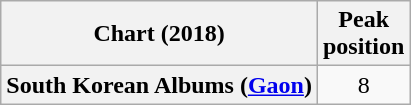<table class="wikitable sortable plainrowheaders" style="text-align:center">
<tr>
<th scope="col">Chart (2018)</th>
<th scope="col">Peak<br> position</th>
</tr>
<tr>
<th scope="row">South Korean Albums (<a href='#'>Gaon</a>)</th>
<td>8</td>
</tr>
</table>
